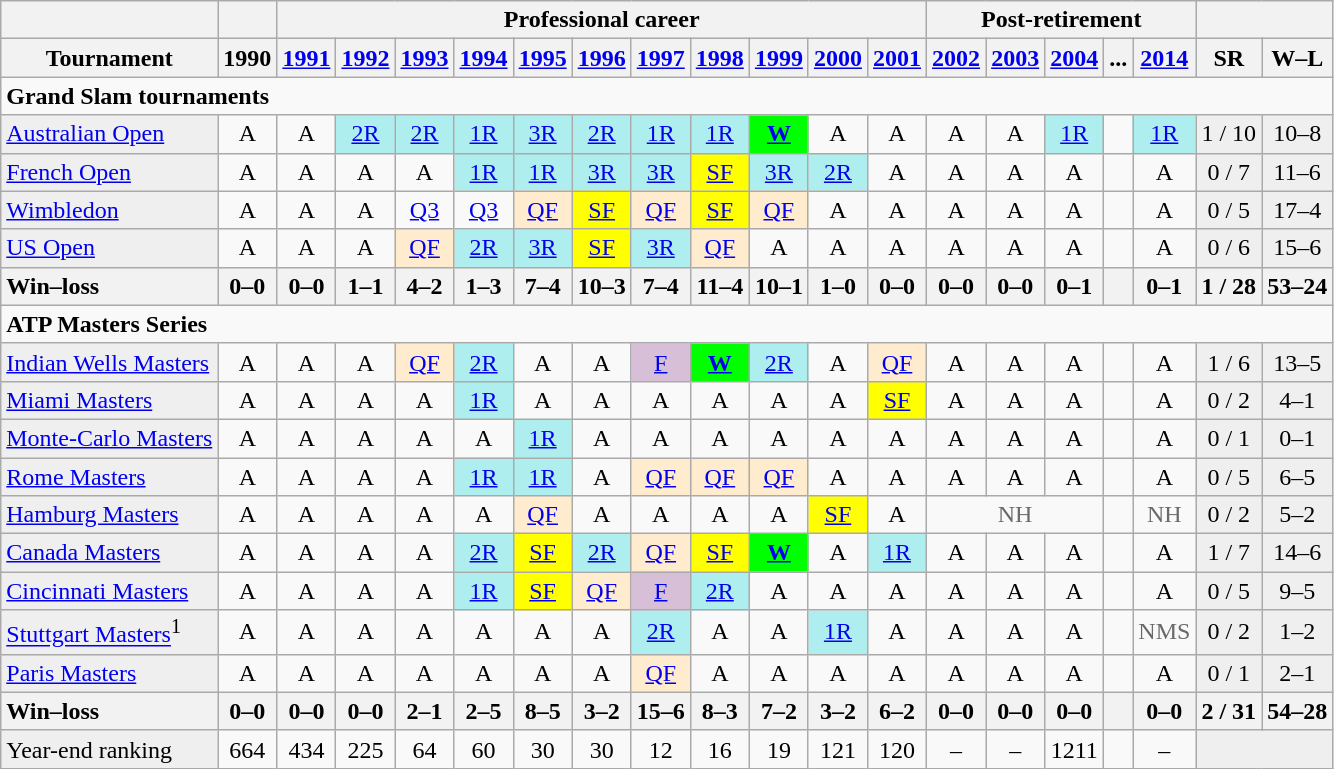<table class=wikitable style=text-align:center>
<tr>
<th></th>
<th></th>
<th colspan=11>Professional career</th>
<th colspan=5>Post-retirement</th>
<th colspan=2></th>
</tr>
<tr>
<th>Tournament</th>
<th>1990</th>
<th><a href='#'>1991</a></th>
<th><a href='#'>1992</a></th>
<th><a href='#'>1993</a></th>
<th><a href='#'>1994</a></th>
<th><a href='#'>1995</a></th>
<th><a href='#'>1996</a></th>
<th><a href='#'>1997</a></th>
<th><a href='#'>1998</a></th>
<th><a href='#'>1999</a></th>
<th><a href='#'>2000</a></th>
<th><a href='#'>2001</a></th>
<th><a href='#'>2002</a></th>
<th><a href='#'>2003</a></th>
<th><a href='#'>2004</a></th>
<th>...</th>
<th><a href='#'>2014</a></th>
<th>SR</th>
<th>W–L</th>
</tr>
<tr>
<td colspan=20 align=left><strong>Grand Slam tournaments</strong></td>
</tr>
<tr>
<td bgcolor=#efefef align=left><a href='#'>Australian Open</a></td>
<td>A</td>
<td>A</td>
<td bgcolor=#afeeee><a href='#'>2R</a></td>
<td bgcolor=#afeeee><a href='#'>2R</a></td>
<td bgcolor=#afeeee><a href='#'>1R</a></td>
<td bgcolor=#afeeee><a href='#'>3R</a></td>
<td bgcolor=#afeeee><a href='#'>2R</a></td>
<td bgcolor=#afeeee><a href='#'>1R</a></td>
<td bgcolor=#afeeee><a href='#'>1R</a></td>
<td bgcolor=lime><strong><a href='#'>W</a></strong></td>
<td>A</td>
<td>A</td>
<td>A</td>
<td>A</td>
<td bgcolor=#afeeee><a href='#'>1R</a></td>
<td></td>
<td bgcolor=#afeeee><a href='#'>1R</a></td>
<td bgcolor=#EFEFEF>1 / 10</td>
<td bgcolor=#EFEFEF>10–8</td>
</tr>
<tr>
<td bgcolor=#efefef align=left><a href='#'>French Open</a></td>
<td>A</td>
<td>A</td>
<td>A</td>
<td>A</td>
<td bgcolor=#afeeee><a href='#'>1R</a></td>
<td bgcolor=#afeeee><a href='#'>1R</a></td>
<td bgcolor=#afeeee><a href='#'>3R</a></td>
<td bgcolor=#afeeee><a href='#'>3R</a></td>
<td bgcolor=yellow><a href='#'>SF</a></td>
<td bgcolor=#afeeee><a href='#'>3R</a></td>
<td bgcolor=#afeeee><a href='#'>2R</a></td>
<td>A</td>
<td>A</td>
<td>A</td>
<td>A</td>
<td></td>
<td>A</td>
<td bgcolor=#EFEFEF>0 / 7</td>
<td bgcolor=#EFEFEF>11–6</td>
</tr>
<tr>
<td bgcolor=#efefef align=left><a href='#'>Wimbledon</a></td>
<td>A</td>
<td>A</td>
<td>A</td>
<td><a href='#'>Q3</a></td>
<td><a href='#'>Q3</a></td>
<td bgcolor=#ffebcd><a href='#'>QF</a></td>
<td bgcolor=yellow><a href='#'>SF</a></td>
<td bgcolor=#ffebcd><a href='#'>QF</a></td>
<td bgcolor=yellow><a href='#'>SF</a></td>
<td bgcolor=#ffebcd><a href='#'>QF</a></td>
<td>A</td>
<td>A</td>
<td>A</td>
<td>A</td>
<td>A</td>
<td></td>
<td>A</td>
<td bgcolor=#EFEFEF>0 / 5</td>
<td bgcolor=#EFEFEF>17–4</td>
</tr>
<tr>
<td bgcolor=#efefef align=left><a href='#'>US Open</a></td>
<td>A</td>
<td>A</td>
<td>A</td>
<td bgcolor=#ffebcd><a href='#'>QF</a></td>
<td bgcolor=#afeeee><a href='#'>2R</a></td>
<td bgcolor=#afeeee><a href='#'>3R</a></td>
<td bgcolor=yellow><a href='#'>SF</a></td>
<td bgcolor=#afeeee><a href='#'>3R</a></td>
<td bgcolor=#ffebcd><a href='#'>QF</a></td>
<td>A</td>
<td>A</td>
<td>A</td>
<td>A</td>
<td>A</td>
<td>A</td>
<td></td>
<td>A</td>
<td bgcolor=#EFEFEF>0 / 6</td>
<td bgcolor=#EFEFEF>15–6</td>
</tr>
<tr>
<th style=text-align:left>Win–loss</th>
<th>0–0</th>
<th>0–0</th>
<th>1–1</th>
<th>4–2</th>
<th>1–3</th>
<th>7–4</th>
<th>10–3</th>
<th>7–4</th>
<th>11–4</th>
<th>10–1</th>
<th>1–0</th>
<th>0–0</th>
<th>0–0</th>
<th>0–0</th>
<th>0–1</th>
<th></th>
<th>0–1</th>
<th>1 / 28</th>
<th>53–24</th>
</tr>
<tr>
<td colspan=20 align=left><strong>ATP Masters Series</strong></td>
</tr>
<tr>
<td bgcolor=#efefef align=left><a href='#'>Indian Wells Masters</a></td>
<td>A</td>
<td>A</td>
<td>A</td>
<td bgcolor=#ffebcd><a href='#'>QF</a></td>
<td bgcolor=#afeeee><a href='#'>2R</a></td>
<td>A</td>
<td>A</td>
<td bgcolor=#D8BFD8><a href='#'>F</a></td>
<td bgcolor=lime><strong><a href='#'>W</a></strong></td>
<td bgcolor=#afeeee><a href='#'>2R</a></td>
<td>A</td>
<td bgcolor=#ffebcd><a href='#'>QF</a></td>
<td>A</td>
<td>A</td>
<td>A</td>
<td></td>
<td>A</td>
<td bgcolor=#EFEFEF>1 / 6</td>
<td bgcolor=#EFEFEF>13–5</td>
</tr>
<tr>
<td bgcolor=#efefef align=left><a href='#'>Miami Masters</a></td>
<td>A</td>
<td>A</td>
<td>A</td>
<td>A</td>
<td bgcolor=#afeeee><a href='#'>1R</a></td>
<td>A</td>
<td>A</td>
<td>A</td>
<td>A</td>
<td>A</td>
<td>A</td>
<td bgcolor=yellow><a href='#'>SF</a></td>
<td>A</td>
<td>A</td>
<td>A</td>
<td></td>
<td>A</td>
<td bgcolor=#EFEFEF>0 / 2</td>
<td bgcolor=#EFEFEF>4–1</td>
</tr>
<tr>
<td bgcolor=#efefef align=left><a href='#'>Monte-Carlo Masters</a></td>
<td>A</td>
<td>A</td>
<td>A</td>
<td>A</td>
<td>A</td>
<td bgcolor=#afeeee><a href='#'>1R</a></td>
<td>A</td>
<td>A</td>
<td>A</td>
<td>A</td>
<td>A</td>
<td>A</td>
<td>A</td>
<td>A</td>
<td>A</td>
<td></td>
<td>A</td>
<td bgcolor=#EFEFEF>0 / 1</td>
<td bgcolor=#EFEFEF>0–1</td>
</tr>
<tr>
<td bgcolor=#efefef align=left><a href='#'>Rome Masters</a></td>
<td>A</td>
<td>A</td>
<td>A</td>
<td>A</td>
<td bgcolor=#afeeee><a href='#'>1R</a></td>
<td bgcolor=#afeeee><a href='#'>1R</a></td>
<td>A</td>
<td bgcolor=#ffebcd><a href='#'>QF</a></td>
<td bgcolor=#ffebcd><a href='#'>QF</a></td>
<td bgcolor=#ffebcd><a href='#'>QF</a></td>
<td>A</td>
<td>A</td>
<td>A</td>
<td>A</td>
<td>A</td>
<td></td>
<td>A</td>
<td bgcolor=#EFEFEF>0 / 5</td>
<td bgcolor=#EFEFEF>6–5</td>
</tr>
<tr>
<td bgcolor=#efefef align=left><a href='#'>Hamburg Masters</a></td>
<td>A</td>
<td>A</td>
<td>A</td>
<td>A</td>
<td>A</td>
<td bgcolor=#ffebcd><a href='#'>QF</a></td>
<td>A</td>
<td>A</td>
<td>A</td>
<td>A</td>
<td bgcolor=yellow><a href='#'>SF</a></td>
<td>A</td>
<td colspan="3" style=color:#696969>NH</td>
<td></td>
<td style=color:#696969>NH</td>
<td bgcolor=#EFEFEF>0 / 2</td>
<td bgcolor=#EFEFEF>5–2</td>
</tr>
<tr>
<td bgcolor=#efefef align=left><a href='#'>Canada Masters</a></td>
<td>A</td>
<td>A</td>
<td>A</td>
<td>A</td>
<td bgcolor=#afeeee><a href='#'>2R</a></td>
<td bgcolor=yellow><a href='#'>SF</a></td>
<td bgcolor=#afeeee><a href='#'>2R</a></td>
<td bgcolor=#ffebcd><a href='#'>QF</a></td>
<td bgcolor=yellow><a href='#'>SF</a></td>
<td bgcolor=lime><strong><a href='#'>W</a></strong></td>
<td>A</td>
<td bgcolor=#afeeee><a href='#'>1R</a></td>
<td>A</td>
<td>A</td>
<td>A</td>
<td></td>
<td>A</td>
<td bgcolor=#EFEFEF>1 / 7</td>
<td bgcolor=#EFEFEF>14–6</td>
</tr>
<tr>
<td bgcolor=#efefef align=left><a href='#'>Cincinnati Masters</a></td>
<td>A</td>
<td>A</td>
<td>A</td>
<td>A</td>
<td bgcolor=#afeeee><a href='#'>1R</a></td>
<td bgcolor=yellow><a href='#'>SF</a></td>
<td bgcolor=#ffebcd><a href='#'>QF</a></td>
<td bgcolor=#D8BFD8><a href='#'>F</a></td>
<td bgcolor=#afeeee><a href='#'>2R</a></td>
<td>A</td>
<td>A</td>
<td>A</td>
<td>A</td>
<td>A</td>
<td>A</td>
<td></td>
<td>A</td>
<td bgcolor=#EFEFEF>0 / 5</td>
<td bgcolor=#EFEFEF>9–5</td>
</tr>
<tr>
<td bgcolor=#efefef align=left><a href='#'>Stuttgart Masters</a><sup>1</sup></td>
<td>A</td>
<td>A</td>
<td>A</td>
<td>A</td>
<td>A</td>
<td>A</td>
<td>A</td>
<td bgcolor=#afeeee><a href='#'>2R</a></td>
<td>A</td>
<td>A</td>
<td bgcolor=#afeeee><a href='#'>1R</a></td>
<td>A</td>
<td>A</td>
<td>A</td>
<td>A</td>
<td></td>
<td style=color:#696969>NMS</td>
<td bgcolor=#EFEFEF>0 / 2</td>
<td bgcolor=#EFEFEF>1–2</td>
</tr>
<tr>
<td bgcolor=#efefef align=left><a href='#'>Paris Masters</a></td>
<td>A</td>
<td>A</td>
<td>A</td>
<td>A</td>
<td>A</td>
<td>A</td>
<td>A</td>
<td bgcolor=#ffebcd><a href='#'>QF</a></td>
<td>A</td>
<td>A</td>
<td>A</td>
<td>A</td>
<td>A</td>
<td>A</td>
<td>A</td>
<td></td>
<td>A</td>
<td bgcolor=#EFEFEF>0 / 1</td>
<td bgcolor=#EFEFEF>2–1</td>
</tr>
<tr>
<th style=text-align:left>Win–loss</th>
<th>0–0</th>
<th>0–0</th>
<th>0–0</th>
<th>2–1</th>
<th>2–5</th>
<th>8–5</th>
<th>3–2</th>
<th>15–6</th>
<th>8–3</th>
<th>7–2</th>
<th>3–2</th>
<th>6–2</th>
<th>0–0</th>
<th>0–0</th>
<th>0–0</th>
<th></th>
<th>0–0</th>
<th>2 / 31</th>
<th>54–28</th>
</tr>
<tr>
<td bgcolor=#EFEFEF align=left>Year-end ranking</td>
<td>664</td>
<td>434</td>
<td>225</td>
<td>64</td>
<td>60</td>
<td>30</td>
<td>30</td>
<td>12</td>
<td>16</td>
<td>19</td>
<td>121</td>
<td>120</td>
<td>–</td>
<td>–</td>
<td>1211</td>
<td></td>
<td>–</td>
<td colspan=2 align=center bgcolor=#EFEFEF></td>
</tr>
</table>
